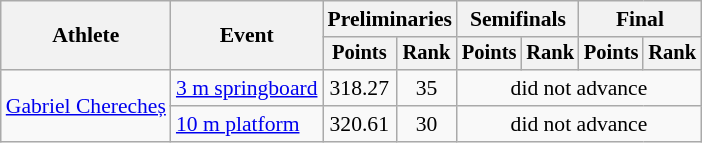<table class=wikitable style="font-size:90%">
<tr>
<th rowspan="2">Athlete</th>
<th rowspan="2">Event</th>
<th colspan="2">Preliminaries</th>
<th colspan="2">Semifinals</th>
<th colspan="2">Final</th>
</tr>
<tr style="font-size:95%">
<th>Points</th>
<th>Rank</th>
<th>Points</th>
<th>Rank</th>
<th>Points</th>
<th>Rank</th>
</tr>
<tr align=center>
<td align=left rowspan=2><a href='#'>Gabriel Cherecheș</a></td>
<td align=left><a href='#'>3 m springboard</a></td>
<td>318.27</td>
<td>35</td>
<td colspan=4>did not advance</td>
</tr>
<tr align=center>
<td align=left><a href='#'>10 m platform</a></td>
<td>320.61</td>
<td>30</td>
<td colspan=4>did not advance</td>
</tr>
</table>
